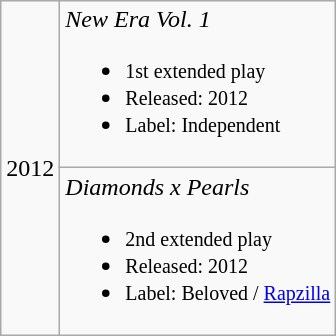<table class="wikitable">
<tr>
<td rowspan="2">2012</td>
<td><em>New Era Vol. 1</em><br><ul><li><small>1st extended play</small></li><li><small>Released: 2012</small></li><li><small>Label: Independent</small></li></ul></td>
</tr>
<tr>
<td><em>Diamonds x Pearls</em><br><ul><li><small>2nd extended play</small></li><li><small>Released: 2012</small></li><li><small>Label: Beloved / <a href='#'>Rapzilla</a></small></li></ul></td>
</tr>
</table>
